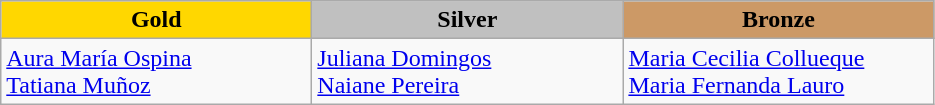<table class="wikitable" style="text-align:left">
<tr align="center">
<td width=200 bgcolor=gold><strong>Gold</strong></td>
<td width=200 bgcolor=silver><strong>Silver</strong></td>
<td width=200 bgcolor=CC9966><strong>Bronze</strong></td>
</tr>
<tr>
<td><a href='#'>Aura María Ospina</a><br><a href='#'>Tatiana Muñoz</a><br><em></em></td>
<td><a href='#'>Juliana Domingos</a><br><a href='#'>Naiane Pereira</a><br><em></em></td>
<td><a href='#'>Maria Cecilia Collueque</a><br><a href='#'>Maria Fernanda Lauro</a><br><em></em></td>
</tr>
</table>
